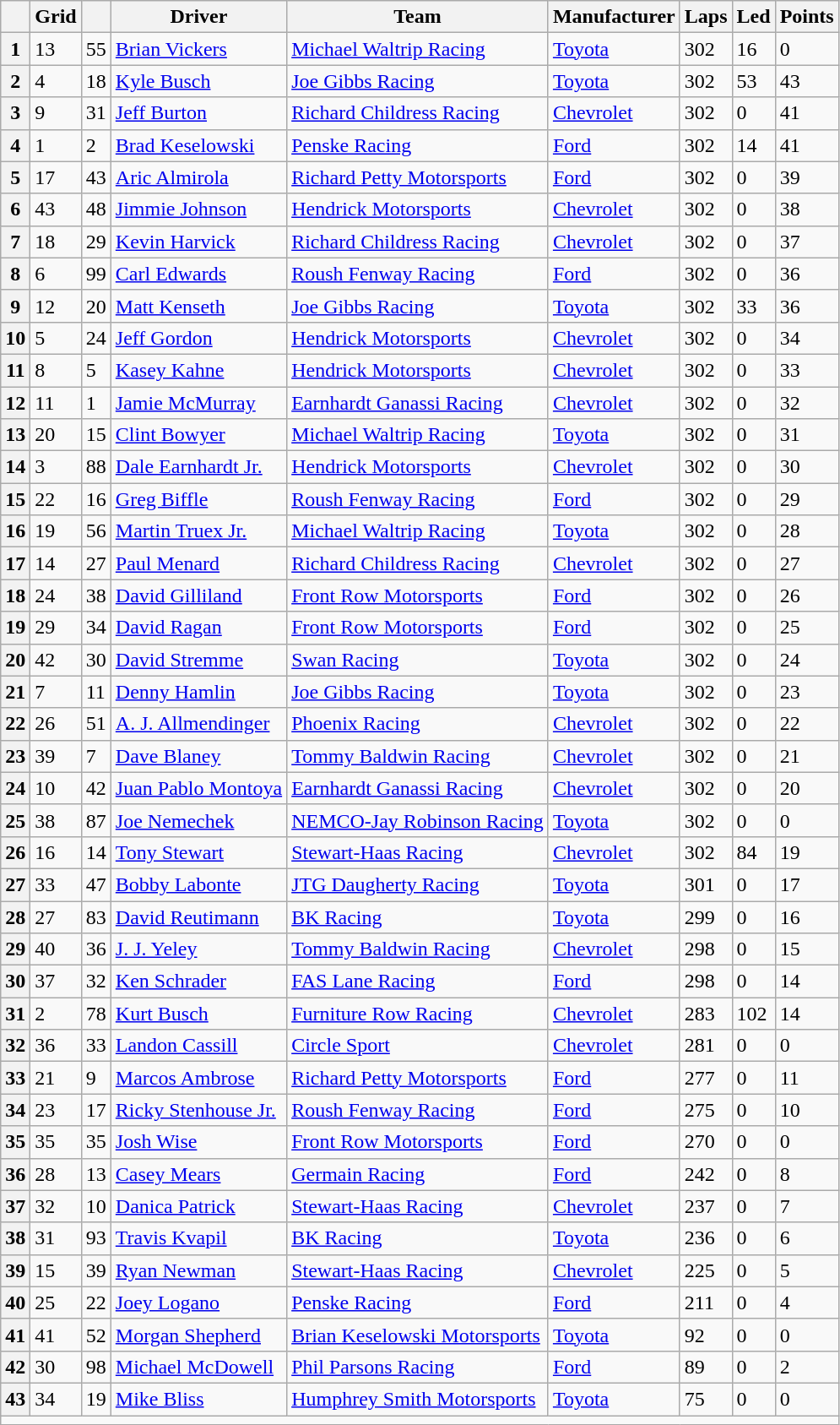<table class="wikitable" border="1">
<tr>
<th></th>
<th>Grid</th>
<th></th>
<th>Driver</th>
<th>Team</th>
<th>Manufacturer</th>
<th>Laps</th>
<th>Led</th>
<th>Points</th>
</tr>
<tr>
<th>1</th>
<td>13</td>
<td>55</td>
<td><a href='#'>Brian Vickers</a></td>
<td><a href='#'>Michael Waltrip Racing</a></td>
<td><a href='#'>Toyota</a></td>
<td>302</td>
<td>16</td>
<td>0</td>
</tr>
<tr>
<th>2</th>
<td>4</td>
<td>18</td>
<td><a href='#'>Kyle Busch</a></td>
<td><a href='#'>Joe Gibbs Racing</a></td>
<td><a href='#'>Toyota</a></td>
<td>302</td>
<td>53</td>
<td>43</td>
</tr>
<tr>
<th>3</th>
<td>9</td>
<td>31</td>
<td><a href='#'>Jeff Burton</a></td>
<td><a href='#'>Richard Childress Racing</a></td>
<td><a href='#'>Chevrolet</a></td>
<td>302</td>
<td>0</td>
<td>41</td>
</tr>
<tr>
<th>4</th>
<td>1</td>
<td>2</td>
<td><a href='#'>Brad Keselowski</a></td>
<td><a href='#'>Penske Racing</a></td>
<td><a href='#'>Ford</a></td>
<td>302</td>
<td>14</td>
<td>41</td>
</tr>
<tr>
<th>5</th>
<td>17</td>
<td>43</td>
<td><a href='#'>Aric Almirola</a></td>
<td><a href='#'>Richard Petty Motorsports</a></td>
<td><a href='#'>Ford</a></td>
<td>302</td>
<td>0</td>
<td>39</td>
</tr>
<tr>
<th>6</th>
<td>43</td>
<td>48</td>
<td><a href='#'>Jimmie Johnson</a></td>
<td><a href='#'>Hendrick Motorsports</a></td>
<td><a href='#'>Chevrolet</a></td>
<td>302</td>
<td>0</td>
<td>38</td>
</tr>
<tr>
<th>7</th>
<td>18</td>
<td>29</td>
<td><a href='#'>Kevin Harvick</a></td>
<td><a href='#'>Richard Childress Racing</a></td>
<td><a href='#'>Chevrolet</a></td>
<td>302</td>
<td>0</td>
<td>37</td>
</tr>
<tr>
<th>8</th>
<td>6</td>
<td>99</td>
<td><a href='#'>Carl Edwards</a></td>
<td><a href='#'>Roush Fenway Racing</a></td>
<td><a href='#'>Ford</a></td>
<td>302</td>
<td>0</td>
<td>36</td>
</tr>
<tr>
<th>9</th>
<td>12</td>
<td>20</td>
<td><a href='#'>Matt Kenseth</a></td>
<td><a href='#'>Joe Gibbs Racing</a></td>
<td><a href='#'>Toyota</a></td>
<td>302</td>
<td>33</td>
<td>36</td>
</tr>
<tr>
<th>10</th>
<td>5</td>
<td>24</td>
<td><a href='#'>Jeff Gordon</a></td>
<td><a href='#'>Hendrick Motorsports</a></td>
<td><a href='#'>Chevrolet</a></td>
<td>302</td>
<td>0</td>
<td>34</td>
</tr>
<tr>
<th>11</th>
<td>8</td>
<td>5</td>
<td><a href='#'>Kasey Kahne</a></td>
<td><a href='#'>Hendrick Motorsports</a></td>
<td><a href='#'>Chevrolet</a></td>
<td>302</td>
<td>0</td>
<td>33</td>
</tr>
<tr>
<th>12</th>
<td>11</td>
<td>1</td>
<td><a href='#'>Jamie McMurray</a></td>
<td><a href='#'>Earnhardt Ganassi Racing</a></td>
<td><a href='#'>Chevrolet</a></td>
<td>302</td>
<td>0</td>
<td>32</td>
</tr>
<tr>
<th>13</th>
<td>20</td>
<td>15</td>
<td><a href='#'>Clint Bowyer</a></td>
<td><a href='#'>Michael Waltrip Racing</a></td>
<td><a href='#'>Toyota</a></td>
<td>302</td>
<td>0</td>
<td>31</td>
</tr>
<tr>
<th>14</th>
<td>3</td>
<td>88</td>
<td><a href='#'>Dale Earnhardt Jr.</a></td>
<td><a href='#'>Hendrick Motorsports</a></td>
<td><a href='#'>Chevrolet</a></td>
<td>302</td>
<td>0</td>
<td>30</td>
</tr>
<tr>
<th>15</th>
<td>22</td>
<td>16</td>
<td><a href='#'>Greg Biffle</a></td>
<td><a href='#'>Roush Fenway Racing</a></td>
<td><a href='#'>Ford</a></td>
<td>302</td>
<td>0</td>
<td>29</td>
</tr>
<tr>
<th>16</th>
<td>19</td>
<td>56</td>
<td><a href='#'>Martin Truex Jr.</a></td>
<td><a href='#'>Michael Waltrip Racing</a></td>
<td><a href='#'>Toyota</a></td>
<td>302</td>
<td>0</td>
<td>28</td>
</tr>
<tr>
<th>17</th>
<td>14</td>
<td>27</td>
<td><a href='#'>Paul Menard</a></td>
<td><a href='#'>Richard Childress Racing</a></td>
<td><a href='#'>Chevrolet</a></td>
<td>302</td>
<td>0</td>
<td>27</td>
</tr>
<tr>
<th>18</th>
<td>24</td>
<td>38</td>
<td><a href='#'>David Gilliland</a></td>
<td><a href='#'>Front Row Motorsports</a></td>
<td><a href='#'>Ford</a></td>
<td>302</td>
<td>0</td>
<td>26</td>
</tr>
<tr>
<th>19</th>
<td>29</td>
<td>34</td>
<td><a href='#'>David Ragan</a></td>
<td><a href='#'>Front Row Motorsports</a></td>
<td><a href='#'>Ford</a></td>
<td>302</td>
<td>0</td>
<td>25</td>
</tr>
<tr>
<th>20</th>
<td>42</td>
<td>30</td>
<td><a href='#'>David Stremme</a></td>
<td><a href='#'>Swan Racing</a></td>
<td><a href='#'>Toyota</a></td>
<td>302</td>
<td>0</td>
<td>24</td>
</tr>
<tr>
<th>21</th>
<td>7</td>
<td>11</td>
<td><a href='#'>Denny Hamlin</a></td>
<td><a href='#'>Joe Gibbs Racing</a></td>
<td><a href='#'>Toyota</a></td>
<td>302</td>
<td>0</td>
<td>23</td>
</tr>
<tr>
<th>22</th>
<td>26</td>
<td>51</td>
<td><a href='#'>A. J. Allmendinger</a></td>
<td><a href='#'>Phoenix Racing</a></td>
<td><a href='#'>Chevrolet</a></td>
<td>302</td>
<td>0</td>
<td>22</td>
</tr>
<tr>
<th>23</th>
<td>39</td>
<td>7</td>
<td><a href='#'>Dave Blaney</a></td>
<td><a href='#'>Tommy Baldwin Racing</a></td>
<td><a href='#'>Chevrolet</a></td>
<td>302</td>
<td>0</td>
<td>21</td>
</tr>
<tr>
<th>24</th>
<td>10</td>
<td>42</td>
<td><a href='#'>Juan Pablo Montoya</a></td>
<td><a href='#'>Earnhardt Ganassi Racing</a></td>
<td><a href='#'>Chevrolet</a></td>
<td>302</td>
<td>0</td>
<td>20</td>
</tr>
<tr>
<th>25</th>
<td>38</td>
<td>87</td>
<td><a href='#'>Joe Nemechek</a></td>
<td><a href='#'>NEMCO-Jay Robinson Racing</a></td>
<td><a href='#'>Toyota</a></td>
<td>302</td>
<td>0</td>
<td>0</td>
</tr>
<tr>
<th>26</th>
<td>16</td>
<td>14</td>
<td><a href='#'>Tony Stewart</a></td>
<td><a href='#'>Stewart-Haas Racing</a></td>
<td><a href='#'>Chevrolet</a></td>
<td>302</td>
<td>84</td>
<td>19</td>
</tr>
<tr>
<th>27</th>
<td>33</td>
<td>47</td>
<td><a href='#'>Bobby Labonte</a></td>
<td><a href='#'>JTG Daugherty Racing</a></td>
<td><a href='#'>Toyota</a></td>
<td>301</td>
<td>0</td>
<td>17</td>
</tr>
<tr>
<th>28</th>
<td>27</td>
<td>83</td>
<td><a href='#'>David Reutimann</a></td>
<td><a href='#'>BK Racing</a></td>
<td><a href='#'>Toyota</a></td>
<td>299</td>
<td>0</td>
<td>16</td>
</tr>
<tr>
<th>29</th>
<td>40</td>
<td>36</td>
<td><a href='#'>J. J. Yeley</a></td>
<td><a href='#'>Tommy Baldwin Racing</a></td>
<td><a href='#'>Chevrolet</a></td>
<td>298</td>
<td>0</td>
<td>15</td>
</tr>
<tr>
<th>30</th>
<td>37</td>
<td>32</td>
<td><a href='#'>Ken Schrader</a></td>
<td><a href='#'>FAS Lane Racing</a></td>
<td><a href='#'>Ford</a></td>
<td>298</td>
<td>0</td>
<td>14</td>
</tr>
<tr>
<th>31</th>
<td>2</td>
<td>78</td>
<td><a href='#'>Kurt Busch</a></td>
<td><a href='#'>Furniture Row Racing</a></td>
<td><a href='#'>Chevrolet</a></td>
<td>283</td>
<td>102</td>
<td>14</td>
</tr>
<tr>
<th>32</th>
<td>36</td>
<td>33</td>
<td><a href='#'>Landon Cassill</a></td>
<td><a href='#'>Circle Sport</a></td>
<td><a href='#'>Chevrolet</a></td>
<td>281</td>
<td>0</td>
<td>0</td>
</tr>
<tr>
<th>33</th>
<td>21</td>
<td>9</td>
<td><a href='#'>Marcos Ambrose</a></td>
<td><a href='#'>Richard Petty Motorsports</a></td>
<td><a href='#'>Ford</a></td>
<td>277</td>
<td>0</td>
<td>11</td>
</tr>
<tr>
<th>34</th>
<td>23</td>
<td>17</td>
<td><a href='#'>Ricky Stenhouse Jr.</a></td>
<td><a href='#'>Roush Fenway Racing</a></td>
<td><a href='#'>Ford</a></td>
<td>275</td>
<td>0</td>
<td>10</td>
</tr>
<tr>
<th>35</th>
<td>35</td>
<td>35</td>
<td><a href='#'>Josh Wise</a></td>
<td><a href='#'>Front Row Motorsports</a></td>
<td><a href='#'>Ford</a></td>
<td>270</td>
<td>0</td>
<td>0</td>
</tr>
<tr>
<th>36</th>
<td>28</td>
<td>13</td>
<td><a href='#'>Casey Mears</a></td>
<td><a href='#'>Germain Racing</a></td>
<td><a href='#'>Ford</a></td>
<td>242</td>
<td>0</td>
<td>8</td>
</tr>
<tr>
<th>37</th>
<td>32</td>
<td>10</td>
<td><a href='#'>Danica Patrick</a></td>
<td><a href='#'>Stewart-Haas Racing</a></td>
<td><a href='#'>Chevrolet</a></td>
<td>237</td>
<td>0</td>
<td>7</td>
</tr>
<tr>
<th>38</th>
<td>31</td>
<td>93</td>
<td><a href='#'>Travis Kvapil</a></td>
<td><a href='#'>BK Racing</a></td>
<td><a href='#'>Toyota</a></td>
<td>236</td>
<td>0</td>
<td>6</td>
</tr>
<tr>
<th>39</th>
<td>15</td>
<td>39</td>
<td><a href='#'>Ryan Newman</a></td>
<td><a href='#'>Stewart-Haas Racing</a></td>
<td><a href='#'>Chevrolet</a></td>
<td>225</td>
<td>0</td>
<td>5</td>
</tr>
<tr>
<th>40</th>
<td>25</td>
<td>22</td>
<td><a href='#'>Joey Logano</a></td>
<td><a href='#'>Penske Racing</a></td>
<td><a href='#'>Ford</a></td>
<td>211</td>
<td>0</td>
<td>4</td>
</tr>
<tr>
<th>41</th>
<td>41</td>
<td>52</td>
<td><a href='#'>Morgan Shepherd</a></td>
<td><a href='#'>Brian Keselowski Motorsports</a></td>
<td><a href='#'>Toyota</a></td>
<td>92</td>
<td>0</td>
<td>0</td>
</tr>
<tr>
<th>42</th>
<td>30</td>
<td>98</td>
<td><a href='#'>Michael McDowell</a></td>
<td><a href='#'>Phil Parsons Racing</a></td>
<td><a href='#'>Ford</a></td>
<td>89</td>
<td>0</td>
<td>2</td>
</tr>
<tr>
<th>43</th>
<td>34</td>
<td>19</td>
<td><a href='#'>Mike Bliss</a></td>
<td><a href='#'>Humphrey Smith Motorsports</a></td>
<td><a href='#'>Toyota</a></td>
<td>75</td>
<td>0</td>
<td>0</td>
</tr>
<tr class="sortbottom">
<td colspan="9"></td>
</tr>
</table>
